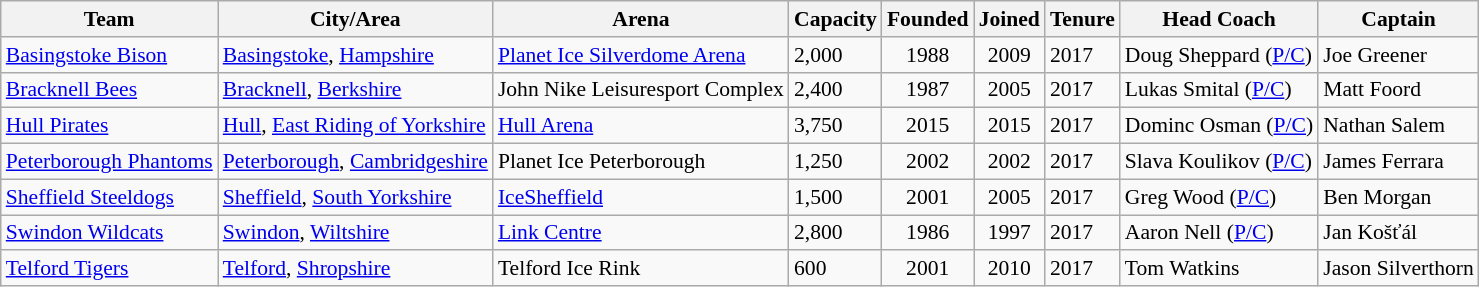<table class="wikitable" style="font-size: 90%">
<tr>
<th>Team</th>
<th>City/Area</th>
<th>Arena</th>
<th>Capacity</th>
<th>Founded</th>
<th>Joined</th>
<th>Tenure</th>
<th>Head Coach</th>
<th>Captain</th>
</tr>
<tr>
<td><a href='#'>Basingstoke Bison</a></td>
<td><a href='#'>Basingstoke</a>, <a href='#'>Hampshire</a></td>
<td><a href='#'>Planet Ice Silverdome Arena</a></td>
<td>2,000</td>
<td align=center>1988</td>
<td align=center>2009</td>
<td>2017</td>
<td>Doug Sheppard (<a href='#'>P/C</a>)</td>
<td>Joe Greener</td>
</tr>
<tr>
<td><a href='#'>Bracknell Bees</a></td>
<td><a href='#'>Bracknell</a>, <a href='#'>Berkshire</a></td>
<td>John Nike Leisuresport Complex</td>
<td>2,400</td>
<td align=center>1987</td>
<td align=center>2005</td>
<td>2017</td>
<td>Lukas Smital (<a href='#'>P/C</a>)</td>
<td>Matt Foord</td>
</tr>
<tr>
<td><a href='#'>Hull Pirates</a></td>
<td><a href='#'>Hull</a>, <a href='#'>East Riding of Yorkshire</a></td>
<td><a href='#'>Hull Arena</a></td>
<td>3,750</td>
<td align=center>2015</td>
<td align=center>2015</td>
<td>2017</td>
<td>Dominc Osman (<a href='#'>P/C</a>)</td>
<td>Nathan Salem </td>
</tr>
<tr>
<td><a href='#'>Peterborough Phantoms</a></td>
<td><a href='#'>Peterborough</a>, <a href='#'>Cambridgeshire</a></td>
<td>Planet Ice Peterborough</td>
<td>1,250</td>
<td align=center>2002</td>
<td align=center>2002</td>
<td>2017</td>
<td>Slava Koulikov (<a href='#'>P/C</a>)</td>
<td>James Ferrara</td>
</tr>
<tr>
<td><a href='#'>Sheffield Steeldogs</a></td>
<td><a href='#'>Sheffield</a>, <a href='#'>South Yorkshire</a></td>
<td><a href='#'>IceSheffield</a></td>
<td>1,500</td>
<td align=center>2001</td>
<td align=center>2005</td>
<td>2017</td>
<td>Greg Wood (<a href='#'>P/C</a>)</td>
<td>Ben Morgan </td>
</tr>
<tr>
<td><a href='#'>Swindon Wildcats</a></td>
<td><a href='#'>Swindon</a>, <a href='#'>Wiltshire</a></td>
<td><a href='#'>Link Centre</a></td>
<td>2,800</td>
<td align=center>1986</td>
<td align=center>1997</td>
<td>2017</td>
<td>Aaron Nell (<a href='#'>P/C</a>)</td>
<td>Jan Košťál </td>
</tr>
<tr>
<td><a href='#'>Telford Tigers</a></td>
<td><a href='#'>Telford</a>, <a href='#'>Shropshire</a></td>
<td>Telford Ice Rink</td>
<td>600</td>
<td align=center>2001</td>
<td align=center>2010</td>
<td>2017</td>
<td>Tom Watkins</td>
<td>Jason Silverthorn</td>
</tr>
</table>
